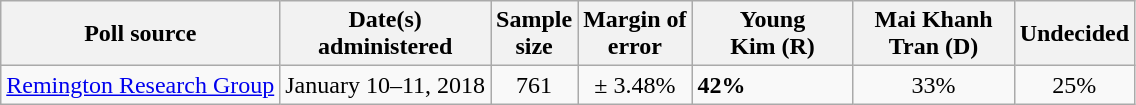<table class="wikitable">
<tr>
<th>Poll source</th>
<th>Date(s)<br>administered</th>
<th>Sample<br>size</th>
<th>Margin of<br>error</th>
<th style="width:100px;">Young<br>Kim (R)</th>
<th style="width:100px;">Mai Khanh<br>Tran (D)</th>
<th>Undecided</th>
</tr>
<tr>
<td align=center><a href='#'>Remington Research Group</a></td>
<td align=center>January 10–11, 2018</td>
<td align=center>761</td>
<td align=center>± 3.48%</td>
<td><strong>42%</strong></td>
<td align=center>33%</td>
<td align=center>25%</td>
</tr>
</table>
